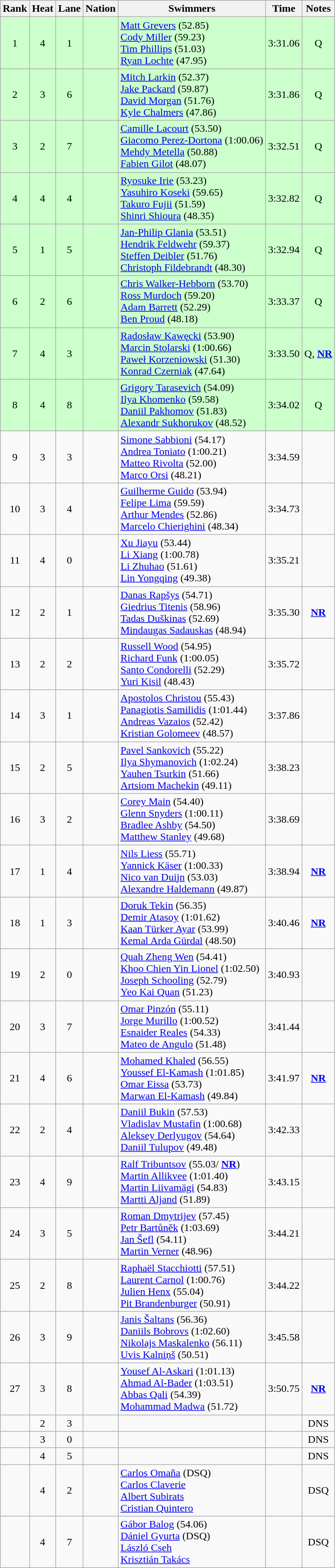<table class="wikitable sortable" style="text-align:center">
<tr>
<th>Rank</th>
<th>Heat</th>
<th>Lane</th>
<th>Nation</th>
<th>Swimmers</th>
<th>Time</th>
<th>Notes</th>
</tr>
<tr bgcolor=ccffcc>
<td>1</td>
<td>4</td>
<td>1</td>
<td align=left></td>
<td align=left><a href='#'>Matt Grevers</a> (52.85)<br><a href='#'>Cody Miller</a> (59.23)<br><a href='#'>Tim Phillips</a> (51.03)<br><a href='#'>Ryan Lochte</a> (47.95)</td>
<td>3:31.06</td>
<td>Q</td>
</tr>
<tr bgcolor=ccffcc>
<td>2</td>
<td>3</td>
<td>6</td>
<td align=left></td>
<td align=left><a href='#'>Mitch Larkin</a> (52.37)<br><a href='#'>Jake Packard</a> (59.87)<br><a href='#'>David Morgan</a> (51.76)<br><a href='#'>Kyle Chalmers</a> (47.86)</td>
<td>3:31.86</td>
<td>Q</td>
</tr>
<tr bgcolor=ccffcc>
<td>3</td>
<td>2</td>
<td>7</td>
<td align=left></td>
<td align=left><a href='#'>Camille Lacourt</a> (53.50)<br><a href='#'>Giacomo Perez-Dortona</a> (1:00.06)<br><a href='#'>Mehdy Metella</a> (50.88)<br><a href='#'>Fabien Gilot</a> (48.07)</td>
<td>3:32.51</td>
<td>Q</td>
</tr>
<tr bgcolor=ccffcc>
<td>4</td>
<td>4</td>
<td>4</td>
<td align=left></td>
<td align=left><a href='#'>Ryosuke Irie</a> (53.23)<br><a href='#'>Yasuhiro Koseki</a> (59.65)<br><a href='#'>Takuro Fujii</a> (51.59)<br><a href='#'>Shinri Shioura</a> (48.35)</td>
<td>3:32.82</td>
<td>Q</td>
</tr>
<tr bgcolor=ccffcc>
<td>5</td>
<td>1</td>
<td>5</td>
<td align=left></td>
<td align=left><a href='#'>Jan-Philip Glania</a> (53.51)<br><a href='#'>Hendrik Feldwehr</a> (59.37)<br><a href='#'>Steffen Deibler</a> (51.76)<br><a href='#'>Christoph Fildebrandt</a> (48.30)</td>
<td>3:32.94</td>
<td>Q</td>
</tr>
<tr bgcolor=ccffcc>
<td>6</td>
<td>2</td>
<td>6</td>
<td align=left></td>
<td align=left><a href='#'>Chris Walker-Hebborn</a> (53.70)<br><a href='#'>Ross Murdoch</a> (59.20)<br><a href='#'>Adam Barrett</a> (52.29)<br><a href='#'>Ben Proud</a> (48.18)</td>
<td>3:33.37</td>
<td>Q</td>
</tr>
<tr bgcolor=ccffcc>
<td>7</td>
<td>4</td>
<td>3</td>
<td align=left></td>
<td align=left><a href='#'>Radosław Kawęcki</a> (53.90)<br><a href='#'>Marcin Stolarski</a> (1:00.66)<br><a href='#'>Paweł Korzeniowski</a> (51.30)<br><a href='#'>Konrad Czerniak</a> (47.64)</td>
<td>3:33.50</td>
<td>Q, <strong><a href='#'>NR</a></strong></td>
</tr>
<tr bgcolor=ccffcc>
<td>8</td>
<td>4</td>
<td>8</td>
<td align=left></td>
<td align=left><a href='#'>Grigory Tarasevich</a> (54.09)<br><a href='#'>Ilya Khomenko</a> (59.58)<br><a href='#'>Daniil Pakhomov</a> (51.83)<br><a href='#'>Alexandr Sukhorukov</a> (48.52)</td>
<td>3:34.02</td>
<td>Q</td>
</tr>
<tr>
<td>9</td>
<td>3</td>
<td>3</td>
<td align=left></td>
<td align=left><a href='#'>Simone Sabbioni</a> (54.17)<br><a href='#'>Andrea Toniato</a> (1:00.21)<br><a href='#'>Matteo Rivolta</a> (52.00)<br><a href='#'>Marco Orsi</a> (48.21)</td>
<td>3:34.59</td>
<td></td>
</tr>
<tr>
<td>10</td>
<td>3</td>
<td>4</td>
<td align=left></td>
<td align=left><a href='#'>Guilherme Guido</a> (53.94)<br><a href='#'>Felipe Lima</a> (59.59)<br><a href='#'>Arthur Mendes</a> (52.86)<br><a href='#'>Marcelo Chierighini</a> (48.34)</td>
<td>3:34.73</td>
<td></td>
</tr>
<tr>
<td>11</td>
<td>4</td>
<td>0</td>
<td align=left></td>
<td align=left><a href='#'>Xu Jiayu</a> (53.44)<br><a href='#'>Li Xiang</a> (1:00.78)<br><a href='#'>Li Zhuhao</a> (51.61)<br><a href='#'>Lin Yongqing</a> (49.38)</td>
<td>3:35.21</td>
<td></td>
</tr>
<tr>
<td>12</td>
<td>2</td>
<td>1</td>
<td align=left></td>
<td align=left><a href='#'>Danas Rapšys</a> (54.71)<br><a href='#'>Giedrius Titenis</a> (58.96)<br><a href='#'>Tadas Duškinas</a> (52.69)<br><a href='#'>Mindaugas Sadauskas</a> (48.94)</td>
<td>3:35.30</td>
<td><strong><a href='#'>NR</a></strong></td>
</tr>
<tr>
<td>13</td>
<td>2</td>
<td>2</td>
<td align=left></td>
<td align=left><a href='#'>Russell Wood</a> (54.95)<br><a href='#'>Richard Funk</a> (1:00.05)<br><a href='#'>Santo Condorelli</a> (52.29)<br><a href='#'>Yuri Kisil</a> (48.43)</td>
<td>3:35.72</td>
<td></td>
</tr>
<tr>
<td>14</td>
<td>3</td>
<td>1</td>
<td align=left></td>
<td align=left><a href='#'>Apostolos Christou</a> (55.43)<br><a href='#'>Panagiotis Samilidis</a> (1:01.44)<br><a href='#'>Andreas Vazaios</a> (52.42)<br><a href='#'>Kristian Golomeev</a> (48.57)</td>
<td>3:37.86</td>
<td></td>
</tr>
<tr>
<td>15</td>
<td>2</td>
<td>5</td>
<td align=left></td>
<td align=left><a href='#'>Pavel Sankovich</a> (55.22)<br><a href='#'>Ilya Shymanovich</a> (1:02.24)<br><a href='#'>Yauhen Tsurkin</a> (51.66)<br><a href='#'>Artsiom Machekin</a> (49.11)</td>
<td>3:38.23</td>
<td></td>
</tr>
<tr>
<td>16</td>
<td>3</td>
<td>2</td>
<td align=left></td>
<td align=left><a href='#'>Corey Main</a> (54.40)<br><a href='#'>Glenn Snyders</a> (1:00.11)<br><a href='#'>Bradlee Ashby</a> (54.50)<br><a href='#'>Matthew Stanley</a> (49.68)</td>
<td>3:38.69</td>
<td></td>
</tr>
<tr>
<td>17</td>
<td>1</td>
<td>4</td>
<td align=left></td>
<td align=left><a href='#'>Nils Liess</a> (55.71)<br><a href='#'>Yannick Käser</a> (1:00.33)<br><a href='#'>Nico van Duijn</a> (53.03)<br><a href='#'>Alexandre Haldemann</a> (49.87)</td>
<td>3:38.94</td>
<td><strong><a href='#'>NR</a></strong></td>
</tr>
<tr>
<td>18</td>
<td>1</td>
<td>3</td>
<td align=left></td>
<td align=left><a href='#'>Doruk Tekin</a> (56.35)<br><a href='#'>Demir Atasoy</a> (1:01.62)<br><a href='#'>Kaan Türker Ayar</a> (53.99)<br><a href='#'>Kemal Arda Gürdal</a> (48.50)</td>
<td>3:40.46</td>
<td><strong><a href='#'>NR</a></strong></td>
</tr>
<tr>
<td>19</td>
<td>2</td>
<td>0</td>
<td align=left></td>
<td align=left><a href='#'>Quah Zheng Wen</a> (54.41)<br><a href='#'>Khoo Chien Yin Lionel</a> (1:02.50)<br><a href='#'>Joseph Schooling</a> (52.79)<br><a href='#'>Yeo Kai Quan</a> (51.23)</td>
<td>3:40.93</td>
<td></td>
</tr>
<tr>
<td>20</td>
<td>3</td>
<td>7</td>
<td align=left></td>
<td align=left><a href='#'>Omar Pinzón</a> (55.11)<br><a href='#'>Jorge Murillo</a> (1:00.52)<br><a href='#'>Esnaider Reales</a> (54.33)<br><a href='#'>Mateo de Angulo</a> (51.48)</td>
<td>3:41.44</td>
<td></td>
</tr>
<tr>
<td>21</td>
<td>4</td>
<td>6</td>
<td align=left></td>
<td align=left><a href='#'>Mohamed Khaled</a> (56.55)<br><a href='#'>Youssef El-Kamash</a> (1:01.85)<br><a href='#'>Omar Eissa</a> (53.73)<br><a href='#'>Marwan El-Kamash</a> (49.84)</td>
<td>3:41.97</td>
<td><strong><a href='#'>NR</a></strong></td>
</tr>
<tr>
<td>22</td>
<td>2</td>
<td>4</td>
<td align=left></td>
<td align=left><a href='#'>Daniil Bukin</a> (57.53)<br><a href='#'>Vladislav Mustafin</a> (1:00.68)<br><a href='#'>Aleksey Derlyugov</a> (54.64)<br><a href='#'>Daniil Tulupov</a> (49.48)</td>
<td>3:42.33</td>
<td></td>
</tr>
<tr>
<td>23</td>
<td>4</td>
<td>9</td>
<td align=left></td>
<td align=left><a href='#'>Ralf Tribuntsov</a> (55.03/ <strong><a href='#'>NR</a></strong>)<br><a href='#'>Martin Allikvee</a> (1:01.40)<br><a href='#'>Martin Liivamägi</a> (54.83)<br><a href='#'>Martti Aljand</a> (51.89)</td>
<td>3:43.15</td>
<td></td>
</tr>
<tr>
<td>24</td>
<td>3</td>
<td>5</td>
<td align=left></td>
<td align=left><a href='#'>Roman Dmytrijev</a> (57.45)<br><a href='#'>Petr Bartůněk</a> (1:03.69)<br><a href='#'>Jan Šefl</a> (54.11)<br><a href='#'>Martin Verner</a> (48.96)</td>
<td>3:44.21</td>
<td></td>
</tr>
<tr>
<td>25</td>
<td>2</td>
<td>8</td>
<td align=left></td>
<td align=left><a href='#'>Raphaël Stacchiotti</a> (57.51)<br><a href='#'>Laurent Carnol</a> (1:00.76)<br><a href='#'>Julien Henx</a> (55.04)<br><a href='#'>Pit Brandenburger</a> (50.91)</td>
<td>3:44.22</td>
<td></td>
</tr>
<tr>
<td>26</td>
<td>3</td>
<td>9</td>
<td align=left></td>
<td align=left><a href='#'>Janis Šaltans</a> (56.36)<br><a href='#'>Daniils Bobrovs</a> (1:02.60)<br><a href='#'>Nikolajs Maskalenko</a> (56.11)<br><a href='#'>Uvis Kalniņš</a> (50.51)</td>
<td>3:45.58</td>
<td></td>
</tr>
<tr>
<td>27</td>
<td>3</td>
<td>8</td>
<td align=left></td>
<td align=left><a href='#'>Yousef Al-Askari</a> (1:01.13)<br><a href='#'>Ahmad Al-Bader</a> (1:03.51)<br><a href='#'>Abbas Qali</a> (54.39)<br><a href='#'>Mohammad Madwa</a> (51.72)</td>
<td>3:50.75</td>
<td><strong><a href='#'>NR</a></strong></td>
</tr>
<tr>
<td></td>
<td>2</td>
<td>3</td>
<td align=left></td>
<td align=left></td>
<td></td>
<td>DNS</td>
</tr>
<tr>
<td></td>
<td>3</td>
<td>0</td>
<td align=left></td>
<td align=left></td>
<td></td>
<td>DNS</td>
</tr>
<tr>
<td></td>
<td>4</td>
<td>5</td>
<td align=left></td>
<td align=left></td>
<td></td>
<td>DNS</td>
</tr>
<tr>
<td></td>
<td>4</td>
<td>2</td>
<td align=left></td>
<td align=left><a href='#'>Carlos Omaña</a> (DSQ)<br><a href='#'>Carlos Claverie</a><br><a href='#'>Albert Subirats</a><br><a href='#'>Cristian Quintero</a></td>
<td></td>
<td>DSQ</td>
</tr>
<tr>
<td></td>
<td>4</td>
<td>7</td>
<td align=left></td>
<td align=left><a href='#'>Gábor Balog</a> (54.06)<br><a href='#'>Dániel Gyurta</a> (DSQ)<br><a href='#'>László Cseh</a><br><a href='#'>Krisztián Takács</a></td>
<td></td>
<td>DSQ</td>
</tr>
</table>
